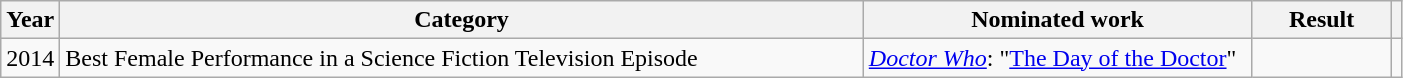<table class="wikitable" width="74%">
<tr>
<th width="4%">Year</th>
<th width="58%">Category</th>
<th width="28%">Nominated work</th>
<th width="10%">Result</th>
<th width="5%"></th>
</tr>
<tr>
<td>2014</td>
<td>Best Female Performance in a Science Fiction Television Episode</td>
<td><em><a href='#'>Doctor Who</a></em>: "<a href='#'>The Day of the Doctor</a>"</td>
<td></td>
<td></td>
</tr>
</table>
